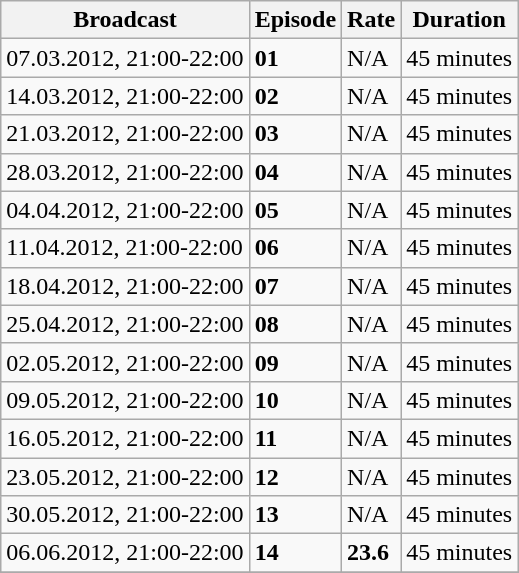<table class="wikitable">
<tr>
<th>Broadcast</th>
<th>Episode</th>
<th>Rate</th>
<th>Duration</th>
</tr>
<tr>
<td>07.03.2012, 21:00-22:00</td>
<td><strong>01</strong></td>
<td>N/A</td>
<td>45 minutes</td>
</tr>
<tr>
<td>14.03.2012, 21:00-22:00</td>
<td><strong>02</strong></td>
<td>N/A</td>
<td>45 minutes</td>
</tr>
<tr>
<td>21.03.2012, 21:00-22:00</td>
<td><strong>03</strong></td>
<td>N/A</td>
<td>45 minutes</td>
</tr>
<tr>
<td>28.03.2012, 21:00-22:00</td>
<td><strong>04</strong></td>
<td>N/A</td>
<td>45 minutes</td>
</tr>
<tr>
<td>04.04.2012, 21:00-22:00</td>
<td><strong>05</strong></td>
<td>N/A</td>
<td>45 minutes</td>
</tr>
<tr>
<td>11.04.2012, 21:00-22:00</td>
<td><strong>06</strong></td>
<td>N/A</td>
<td>45 minutes</td>
</tr>
<tr>
<td>18.04.2012, 21:00-22:00</td>
<td><strong>07</strong></td>
<td>N/A</td>
<td>45 minutes</td>
</tr>
<tr>
<td>25.04.2012, 21:00-22:00</td>
<td><strong>08</strong></td>
<td>N/A</td>
<td>45 minutes</td>
</tr>
<tr>
<td>02.05.2012, 21:00-22:00</td>
<td><strong>09</strong></td>
<td>N/A</td>
<td>45 minutes</td>
</tr>
<tr>
<td>09.05.2012, 21:00-22:00</td>
<td><strong>10</strong></td>
<td>N/A</td>
<td>45 minutes</td>
</tr>
<tr>
<td>16.05.2012, 21:00-22:00</td>
<td><strong>11</strong></td>
<td>N/A</td>
<td>45 minutes</td>
</tr>
<tr>
<td>23.05.2012, 21:00-22:00</td>
<td><strong>12</strong></td>
<td>N/A</td>
<td>45 minutes</td>
</tr>
<tr>
<td>30.05.2012, 21:00-22:00</td>
<td><strong>13</strong></td>
<td>N/A</td>
<td>45 minutes</td>
</tr>
<tr>
<td>06.06.2012, 21:00-22:00</td>
<td><strong>14</strong></td>
<td><strong>23.6</strong></td>
<td>45 minutes</td>
</tr>
<tr>
</tr>
</table>
